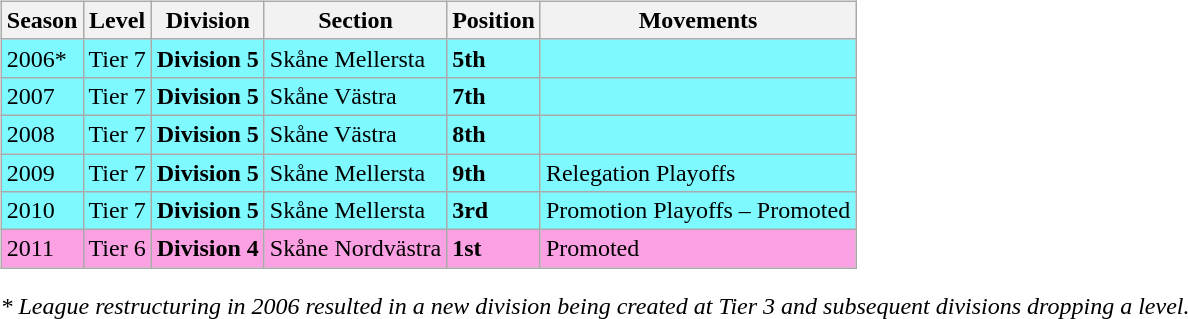<table>
<tr>
<td valign="top" width=0%><br><table class="wikitable">
<tr style="background:#f0f6fa;">
<th><strong>Season</strong></th>
<th><strong>Level</strong></th>
<th><strong>Division</strong></th>
<th><strong>Section</strong></th>
<th><strong>Position</strong></th>
<th><strong>Movements</strong></th>
</tr>
<tr>
<td style="background:#7DF9FF;">2006*</td>
<td style="background:#7DF9FF;">Tier 7</td>
<td style="background:#7DF9FF;"><strong>Division 5</strong></td>
<td style="background:#7DF9FF;">Skåne Mellersta</td>
<td style="background:#7DF9FF;"><strong>5th</strong></td>
<td style="background:#7DF9FF;"></td>
</tr>
<tr>
<td style="background:#7DF9FF;">2007</td>
<td style="background:#7DF9FF;">Tier 7</td>
<td style="background:#7DF9FF;"><strong>Division 5</strong></td>
<td style="background:#7DF9FF;">Skåne Västra</td>
<td style="background:#7DF9FF;"><strong>7th</strong></td>
<td style="background:#7DF9FF;"></td>
</tr>
<tr>
<td style="background:#7DF9FF;">2008</td>
<td style="background:#7DF9FF;">Tier 7</td>
<td style="background:#7DF9FF;"><strong>Division 5</strong></td>
<td style="background:#7DF9FF;">Skåne Västra</td>
<td style="background:#7DF9FF;"><strong>8th</strong></td>
<td style="background:#7DF9FF;"></td>
</tr>
<tr>
<td style="background:#7DF9FF;">2009</td>
<td style="background:#7DF9FF;">Tier 7</td>
<td style="background:#7DF9FF;"><strong>Division 5</strong></td>
<td style="background:#7DF9FF;">Skåne Mellersta</td>
<td style="background:#7DF9FF;"><strong>9th</strong></td>
<td style="background:#7DF9FF;">Relegation Playoffs</td>
</tr>
<tr>
<td style="background:#7DF9FF;">2010</td>
<td style="background:#7DF9FF;">Tier 7</td>
<td style="background:#7DF9FF;"><strong>Division 5</strong></td>
<td style="background:#7DF9FF;">Skåne Mellersta</td>
<td style="background:#7DF9FF;"><strong>3rd</strong></td>
<td style="background:#7DF9FF;">Promotion Playoffs – Promoted</td>
</tr>
<tr>
<td style="background:#FBA0E3;">2011</td>
<td style="background:#FBA0E3;">Tier 6</td>
<td style="background:#FBA0E3;"><strong>Division 4</strong></td>
<td style="background:#FBA0E3;">Skåne Nordvästra</td>
<td style="background:#FBA0E3;"><strong>1st</strong></td>
<td style="background:#FBA0E3;">Promoted</td>
</tr>
</table>
<em>* League restructuring in 2006 resulted in a new division being created at Tier 3 and subsequent divisions dropping a level.</em>


</td>
</tr>
</table>
